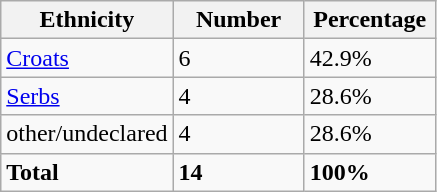<table class="wikitable">
<tr>
<th width="100px">Ethnicity</th>
<th width="80px">Number</th>
<th width="80px">Percentage</th>
</tr>
<tr>
<td><a href='#'>Croats</a></td>
<td>6</td>
<td>42.9%</td>
</tr>
<tr>
<td><a href='#'>Serbs</a></td>
<td>4</td>
<td>28.6%</td>
</tr>
<tr>
<td>other/undeclared</td>
<td>4</td>
<td>28.6%</td>
</tr>
<tr>
<td><strong>Total</strong></td>
<td><strong>14</strong></td>
<td><strong>100%</strong></td>
</tr>
</table>
